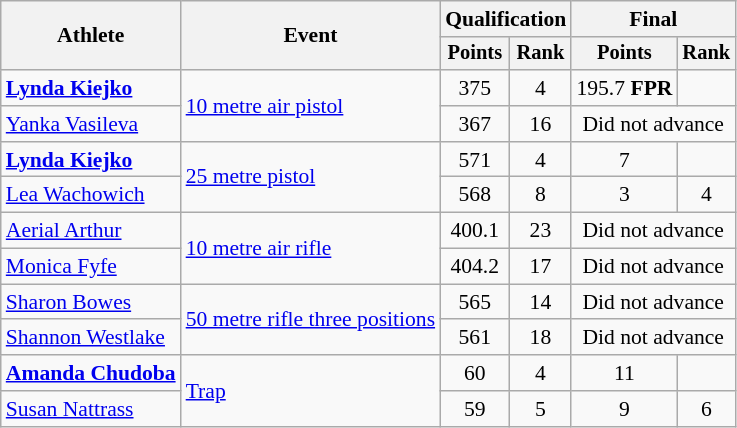<table class="wikitable" style="font-size:90%">
<tr>
<th rowspan=2>Athlete</th>
<th rowspan=2>Event</th>
<th colspan=2>Qualification</th>
<th colspan=2>Final</th>
</tr>
<tr style="font-size:95%">
<th>Points</th>
<th>Rank</th>
<th>Points</th>
<th>Rank</th>
</tr>
<tr align=center>
<td align=left><strong><a href='#'>Lynda Kiejko</a></strong></td>
<td align=left rowspan=2><a href='#'>10 metre air pistol</a></td>
<td>375</td>
<td>4</td>
<td>195.7 <strong>FPR</strong></td>
<td></td>
</tr>
<tr align=center>
<td align=left><a href='#'>Yanka Vasileva</a></td>
<td>367</td>
<td>16</td>
<td colspan=2>Did not advance</td>
</tr>
<tr align=center>
<td align=left><strong><a href='#'>Lynda Kiejko</a></strong></td>
<td align=left rowspan=2><a href='#'>25 metre pistol</a></td>
<td>571</td>
<td>4</td>
<td>7</td>
<td></td>
</tr>
<tr align=center>
<td align=left><a href='#'>Lea Wachowich</a></td>
<td>568</td>
<td>8</td>
<td>3</td>
<td>4</td>
</tr>
<tr align=center>
<td align=left><a href='#'>Aerial Arthur</a></td>
<td align=left rowspan=2><a href='#'>10 metre air rifle</a></td>
<td>400.1</td>
<td>23</td>
<td colspan=2>Did not advance</td>
</tr>
<tr align=center>
<td align=left><a href='#'>Monica Fyfe</a></td>
<td>404.2</td>
<td>17</td>
<td colspan=2>Did not advance</td>
</tr>
<tr align=center>
<td align=left><a href='#'>Sharon Bowes</a></td>
<td align=left rowspan=2><a href='#'>50 metre rifle three positions</a></td>
<td>565</td>
<td>14</td>
<td colspan=2>Did not advance</td>
</tr>
<tr align=center>
<td align=left><a href='#'>Shannon Westlake</a></td>
<td>561</td>
<td>18</td>
<td colspan=2>Did not advance</td>
</tr>
<tr align=center>
<td align=left><strong><a href='#'>Amanda Chudoba</a></strong></td>
<td align=left rowspan=2><a href='#'>Trap</a></td>
<td>60</td>
<td>4</td>
<td>11</td>
<td></td>
</tr>
<tr align=center>
<td align=left><a href='#'>Susan Nattrass</a></td>
<td>59</td>
<td>5</td>
<td>9</td>
<td>6</td>
</tr>
</table>
